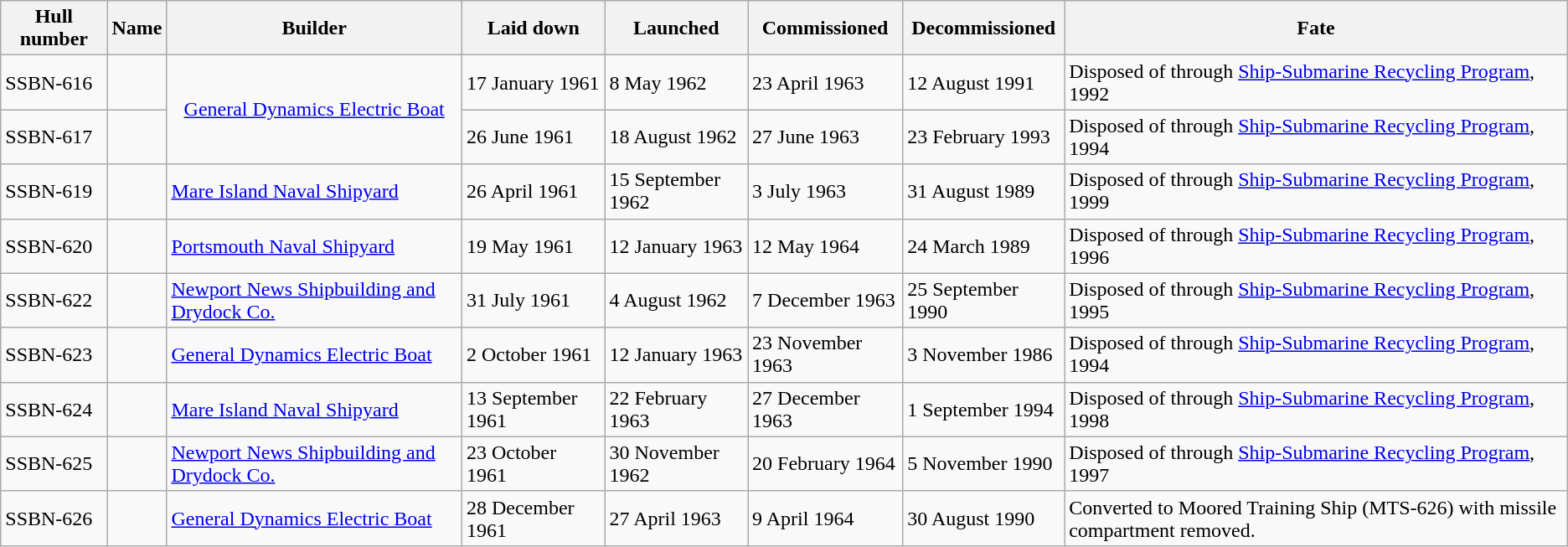<table class="wikitable">
<tr>
<th>Hull number</th>
<th>Name</th>
<th>Builder</th>
<th>Laid down</th>
<th>Launched</th>
<th>Commissioned</th>
<th>Decommissioned</th>
<th>Fate</th>
</tr>
<tr>
<td>SSBN-616</td>
<td></td>
<td rowspan="2" align="center"><a href='#'>General Dynamics Electric Boat</a></td>
<td>17 January 1961</td>
<td>8 May 1962</td>
<td>23 April 1963</td>
<td>12 August 1991</td>
<td>Disposed of through <a href='#'>Ship-Submarine Recycling Program</a>, 1992</td>
</tr>
<tr>
<td>SSBN-617</td>
<td></td>
<td>26 June 1961</td>
<td>18 August 1962</td>
<td>27 June 1963</td>
<td>23 February 1993</td>
<td>Disposed of through <a href='#'>Ship-Submarine Recycling Program</a>, 1994</td>
</tr>
<tr>
<td>SSBN-619</td>
<td></td>
<td><a href='#'>Mare Island Naval Shipyard</a></td>
<td>26 April 1961</td>
<td>15 September 1962</td>
<td>3 July 1963</td>
<td>31 August 1989</td>
<td>Disposed of through <a href='#'>Ship-Submarine Recycling Program</a>, 1999</td>
</tr>
<tr>
<td>SSBN-620</td>
<td></td>
<td><a href='#'>Portsmouth Naval Shipyard</a></td>
<td>19 May 1961</td>
<td>12 January 1963</td>
<td>12 May 1964</td>
<td>24 March 1989</td>
<td>Disposed of through <a href='#'>Ship-Submarine Recycling Program</a>, 1996</td>
</tr>
<tr>
<td>SSBN-622</td>
<td></td>
<td><a href='#'>Newport News Shipbuilding and Drydock Co.</a></td>
<td>31 July 1961</td>
<td>4 August 1962</td>
<td>7 December 1963</td>
<td>25 September 1990</td>
<td>Disposed of through <a href='#'>Ship-Submarine Recycling Program</a>, 1995</td>
</tr>
<tr>
<td>SSBN-623</td>
<td></td>
<td><a href='#'>General Dynamics Electric Boat</a></td>
<td>2 October 1961</td>
<td>12 January 1963</td>
<td>23 November 1963</td>
<td>3 November 1986</td>
<td>Disposed of through <a href='#'>Ship-Submarine Recycling Program</a>, 1994</td>
</tr>
<tr>
<td>SSBN-624</td>
<td></td>
<td><a href='#'>Mare Island Naval Shipyard</a></td>
<td>13 September 1961</td>
<td>22 February 1963</td>
<td>27 December 1963</td>
<td>1 September 1994</td>
<td>Disposed of through <a href='#'>Ship-Submarine Recycling Program</a>, 1998</td>
</tr>
<tr>
<td>SSBN-625</td>
<td></td>
<td><a href='#'>Newport News Shipbuilding and Drydock Co.</a></td>
<td>23 October 1961</td>
<td>30 November 1962</td>
<td>20 February 1964</td>
<td>5 November 1990</td>
<td>Disposed of through <a href='#'>Ship-Submarine Recycling Program</a>, 1997</td>
</tr>
<tr>
<td>SSBN-626</td>
<td></td>
<td><a href='#'>General Dynamics Electric Boat</a></td>
<td>28 December 1961</td>
<td>27 April 1963</td>
<td>9 April 1964</td>
<td>30 August 1990</td>
<td>Converted to Moored Training Ship (MTS-626) with missile compartment removed.</td>
</tr>
</table>
